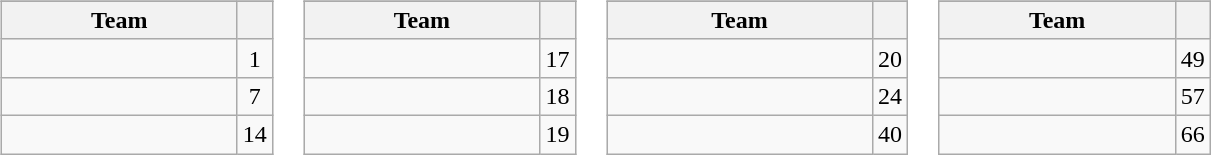<table>
<tr valign=top>
<td><br><table class="wikitable">
<tr>
</tr>
<tr>
<th width=150>Team</th>
<th></th>
</tr>
<tr>
<td></td>
<td align=center>1</td>
</tr>
<tr>
<td></td>
<td align=center>7</td>
</tr>
<tr>
<td></td>
<td align=center>14</td>
</tr>
</table>
</td>
<td><br><table class="wikitable">
<tr>
</tr>
<tr>
<th width=150>Team</th>
<th></th>
</tr>
<tr>
<td></td>
<td align=center>17</td>
</tr>
<tr>
<td></td>
<td align=center>18</td>
</tr>
<tr>
<td></td>
<td align=center>19</td>
</tr>
</table>
</td>
<td><br><table class="wikitable">
<tr>
</tr>
<tr>
<th width=170>Team</th>
<th></th>
</tr>
<tr>
<td></td>
<td align=center>20</td>
</tr>
<tr>
<td></td>
<td align=center>24</td>
</tr>
<tr>
<td></td>
<td align=center>40</td>
</tr>
</table>
</td>
<td><br><table class="wikitable">
<tr>
</tr>
<tr>
<th width=150>Team</th>
<th></th>
</tr>
<tr>
<td></td>
<td align=center>49</td>
</tr>
<tr>
<td></td>
<td align=center>57</td>
</tr>
<tr>
<td></td>
<td align=center>66</td>
</tr>
</table>
</td>
</tr>
</table>
